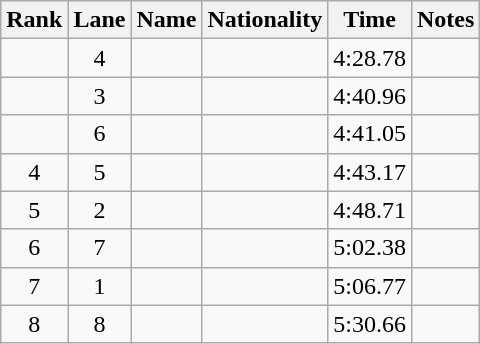<table class="wikitable sortable" style="text-align:center">
<tr>
<th>Rank</th>
<th>Lane</th>
<th>Name</th>
<th>Nationality</th>
<th>Time</th>
<th>Notes</th>
</tr>
<tr>
<td></td>
<td>4</td>
<td align=left></td>
<td align=left></td>
<td>4:28.78</td>
<td></td>
</tr>
<tr>
<td></td>
<td>3</td>
<td align=left></td>
<td align=left></td>
<td>4:40.96</td>
<td></td>
</tr>
<tr>
<td></td>
<td>6</td>
<td align=left></td>
<td align=left></td>
<td>4:41.05</td>
<td></td>
</tr>
<tr>
<td>4</td>
<td>5</td>
<td align=left></td>
<td align=left></td>
<td>4:43.17</td>
<td></td>
</tr>
<tr>
<td>5</td>
<td>2</td>
<td align=left></td>
<td align=left></td>
<td>4:48.71</td>
<td></td>
</tr>
<tr>
<td>6</td>
<td>7</td>
<td align=left></td>
<td align=left></td>
<td>5:02.38</td>
<td></td>
</tr>
<tr>
<td>7</td>
<td>1</td>
<td align=left></td>
<td align=left></td>
<td>5:06.77</td>
<td></td>
</tr>
<tr>
<td>8</td>
<td>8</td>
<td align=left></td>
<td align=left></td>
<td>5:30.66</td>
<td></td>
</tr>
</table>
